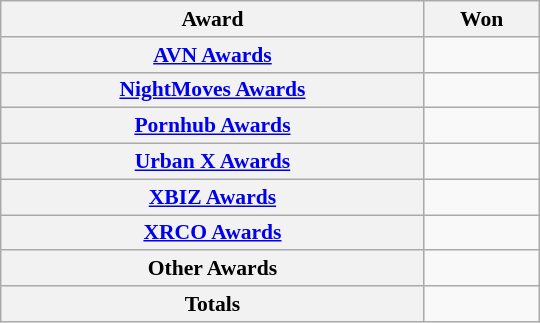<table class="wikitable floatright plainrowheaders" style="width: 25em; text-align: left; font-size: 90%; vertical-align: middle;">
<tr>
<th scope="col">Award</th>
<th scope="col">Won</th>
</tr>
<tr>
<th scope="row"><a href='#'>AVN Awards</a></th>
<td></td>
</tr>
<tr>
<th scope="row"><a href='#'>NightMoves Awards</a></th>
<td></td>
</tr>
<tr>
<th scope="row"><a href='#'>Pornhub Awards</a></th>
<td></td>
</tr>
<tr>
<th scope="row"><a href='#'>Urban X Awards</a></th>
<td></td>
</tr>
<tr>
<th scope="row"><a href='#'>XBIZ Awards</a></th>
<td></td>
</tr>
<tr>
<th scope="row"><a href='#'>XRCO Awards</a></th>
<td></td>
</tr>
<tr>
<th scope="row">Other Awards</th>
<td></td>
</tr>
<tr>
<th scope="row"><strong>Totals</strong></th>
<td></td>
</tr>
</table>
